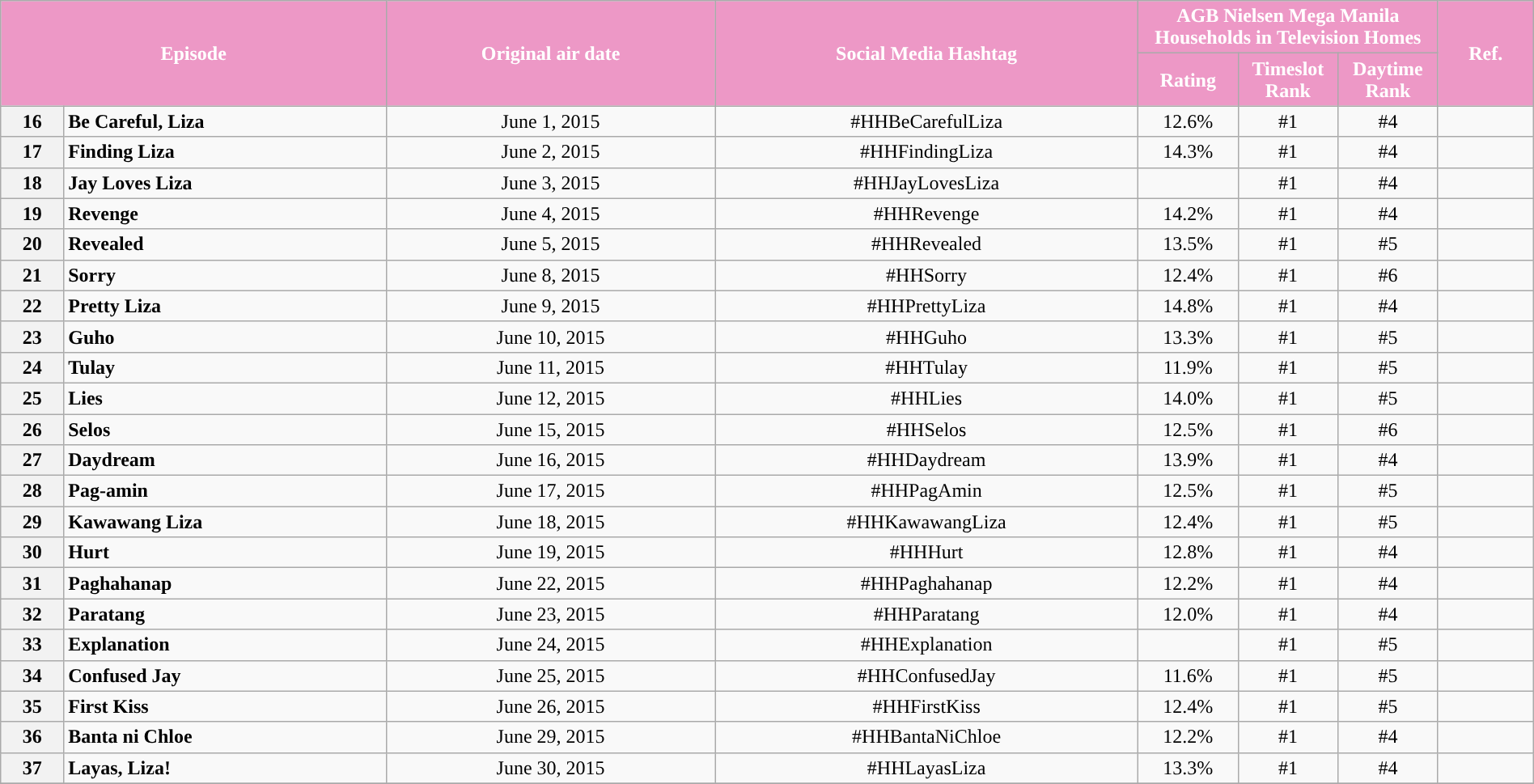<table class="wikitable" style="text-align:center; font-size:100%; line-height:18px;"  width="100%">
<tr>
<th colspan="2" rowspan="2" style="background-color:#ED98C6; color:#ffffff;">Episode</th>
<th style="background:#ED98C6; color:white" rowspan="2">Original air date</th>
<th style="background:#ED98C6; color:white" rowspan="2">Social Media Hashtag</th>
<th style="background-color:#ED98C6; color:#ffffff;" colspan="3">AGB Nielsen Mega Manila Households in Television Homes</th>
<th rowspan="2" style="background:#ED98C6; color:white">Ref.</th>
</tr>
<tr style="text-align: center style=">
<th style="background-color:#ED98C6; width:75px; color:#ffffff;">Rating</th>
<th style="background-color:#ED98C6; width:75px; color:#ffffff;">Timeslot Rank</th>
<th style="background-color:#ED98C6; width:75px; color:#ffffff;">Daytime Rank</th>
</tr>
<tr>
<th>16</th>
<td style="text-align: left;"><strong>Be Careful, Liza</strong></td>
<td>June 1, 2015</td>
<td>#HHBeCarefulLiza</td>
<td>12.6%</td>
<td>#1</td>
<td>#4</td>
<td></td>
</tr>
<tr>
<th>17</th>
<td style="text-align: left;"><strong>Finding Liza</strong></td>
<td>June 2, 2015</td>
<td>#HHFindingLiza</td>
<td>14.3%</td>
<td>#1</td>
<td>#4</td>
<td></td>
</tr>
<tr>
<th>18</th>
<td style="text-align: left;"><strong>Jay Loves Liza</strong></td>
<td>June 3, 2015</td>
<td>#HHJayLovesLiza</td>
<td></td>
<td>#1</td>
<td>#4</td>
<td></td>
</tr>
<tr>
<th>19</th>
<td style="text-align: left;"><strong>Revenge</strong></td>
<td>June 4, 2015</td>
<td>#HHRevenge</td>
<td>14.2%</td>
<td>#1</td>
<td>#4</td>
<td></td>
</tr>
<tr>
<th>20</th>
<td style="text-align: left;"><strong>Revealed</strong></td>
<td>June 5, 2015</td>
<td>#HHRevealed</td>
<td>13.5%</td>
<td>#1</td>
<td>#5</td>
<td></td>
</tr>
<tr>
<th>21</th>
<td style="text-align: left;"><strong>Sorry</strong></td>
<td>June 8, 2015</td>
<td>#HHSorry</td>
<td>12.4%</td>
<td>#1</td>
<td>#6</td>
<td></td>
</tr>
<tr>
<th>22</th>
<td style="text-align: left;"><strong>Pretty Liza</strong></td>
<td>June 9, 2015</td>
<td>#HHPrettyLiza</td>
<td>14.8%</td>
<td>#1</td>
<td>#4</td>
<td></td>
</tr>
<tr>
<th>23</th>
<td style="text-align: left;"><strong>Guho</strong></td>
<td>June 10, 2015</td>
<td>#HHGuho</td>
<td>13.3%</td>
<td>#1</td>
<td>#5</td>
<td></td>
</tr>
<tr>
<th>24</th>
<td style="text-align: left;"><strong>Tulay</strong></td>
<td>June 11, 2015</td>
<td>#HHTulay</td>
<td>11.9%</td>
<td>#1</td>
<td>#5</td>
<td></td>
</tr>
<tr>
<th>25</th>
<td style="text-align: left;"><strong>Lies</strong></td>
<td>June 12, 2015</td>
<td>#HHLies</td>
<td>14.0%</td>
<td>#1</td>
<td>#5</td>
<td></td>
</tr>
<tr>
<th>26</th>
<td style="text-align: left;"><strong>Selos</strong></td>
<td>June 15, 2015</td>
<td>#HHSelos</td>
<td>12.5%</td>
<td>#1</td>
<td>#6</td>
<td></td>
</tr>
<tr>
<th>27</th>
<td style="text-align: left;"><strong>Daydream</strong></td>
<td>June 16, 2015</td>
<td>#HHDaydream</td>
<td>13.9%</td>
<td>#1</td>
<td>#4</td>
<td></td>
</tr>
<tr>
<th>28</th>
<td style="text-align: left;"><strong>Pag-amin</strong></td>
<td>June 17, 2015</td>
<td>#HHPagAmin</td>
<td>12.5%</td>
<td>#1</td>
<td>#5</td>
<td></td>
</tr>
<tr>
<th>29</th>
<td style="text-align: left;"><strong>Kawawang Liza</strong></td>
<td>June 18, 2015</td>
<td>#HHKawawangLiza</td>
<td>12.4%</td>
<td>#1</td>
<td>#5</td>
<td></td>
</tr>
<tr>
<th>30</th>
<td style="text-align: left;"><strong>Hurt</strong></td>
<td>June 19, 2015</td>
<td>#HHHurt</td>
<td>12.8%</td>
<td>#1</td>
<td>#4</td>
<td></td>
</tr>
<tr>
<th>31</th>
<td style="text-align: left;"><strong>Paghahanap</strong></td>
<td>June 22, 2015</td>
<td>#HHPaghahanap</td>
<td>12.2%</td>
<td>#1</td>
<td>#4</td>
<td></td>
</tr>
<tr>
<th>32</th>
<td style="text-align: left;"><strong>Paratang</strong></td>
<td>June 23, 2015</td>
<td>#HHParatang</td>
<td>12.0%</td>
<td>#1</td>
<td>#4</td>
<td></td>
</tr>
<tr>
<th>33</th>
<td style="text-align: left;"><strong>Explanation</strong></td>
<td>June 24, 2015</td>
<td>#HHExplanation</td>
<td></td>
<td>#1</td>
<td>#5</td>
<td></td>
</tr>
<tr>
<th>34</th>
<td style="text-align: left;"><strong>Confused Jay</strong></td>
<td>June 25, 2015</td>
<td>#HHConfusedJay</td>
<td>11.6%</td>
<td>#1</td>
<td>#5</td>
<td></td>
</tr>
<tr>
<th>35</th>
<td style="text-align: left;"><strong>First Kiss</strong></td>
<td>June 26, 2015</td>
<td>#HHFirstKiss</td>
<td>12.4%</td>
<td>#1</td>
<td>#5</td>
<td></td>
</tr>
<tr>
<th>36</th>
<td style="text-align: left;"><strong>Banta ni Chloe</strong></td>
<td>June 29, 2015</td>
<td>#HHBantaNiChloe</td>
<td>12.2%</td>
<td>#1</td>
<td>#4</td>
<td></td>
</tr>
<tr>
<th>37</th>
<td style="text-align: left;"><strong>Layas, Liza!</strong></td>
<td>June 30, 2015</td>
<td>#HHLayasLiza</td>
<td>13.3%</td>
<td>#1</td>
<td>#4</td>
<td></td>
</tr>
<tr>
</tr>
</table>
